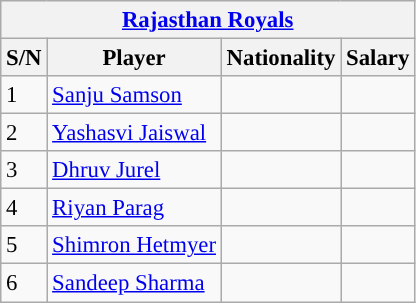<table class="wikitable" style="font-size:95%;">
<tr>
<th scope="colgroup" colspan="4" style="background:#"><a href='#'><span>Rajasthan Royals</span></a></th>
</tr>
<tr>
<th scope="col">S/N</th>
<th scope="col">Player</th>
<th scope="col">Nationality</th>
<th scope="col">Salary</th>
</tr>
<tr>
<td>1</td>
<td><a href='#'>Sanju Samson</a></td>
<td></td>
<td></td>
</tr>
<tr>
<td>2</td>
<td><a href='#'>Yashasvi Jaiswal</a></td>
<td></td>
<td></td>
</tr>
<tr>
<td>3</td>
<td><a href='#'>Dhruv Jurel</a></td>
<td></td>
<td></td>
</tr>
<tr>
<td>4</td>
<td><a href='#'>Riyan Parag</a></td>
<td></td>
<td></td>
</tr>
<tr>
<td>5</td>
<td><a href='#'>Shimron Hetmyer</a></td>
<td></td>
<td></td>
</tr>
<tr>
<td>6</td>
<td><a href='#'>Sandeep Sharma</a></td>
<td></td>
<td></td>
</tr>
</table>
